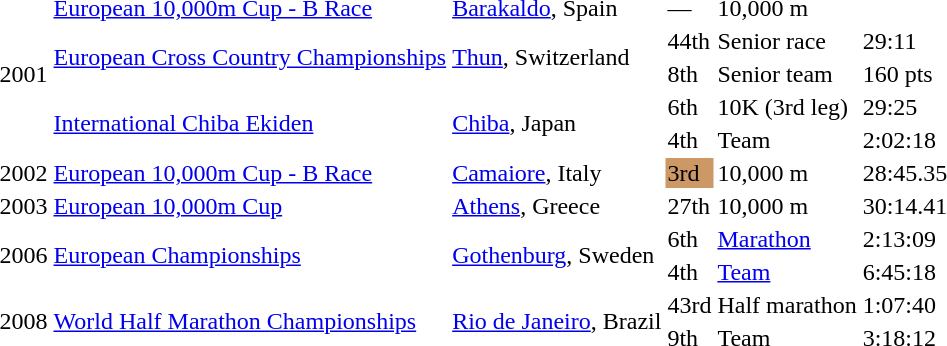<table>
<tr>
<td rowspan=5>2001</td>
<td><a href='#'>European 10,000m Cup - B Race</a></td>
<td><a href='#'>Barakaldo</a>, Spain</td>
<td>—</td>
<td>10,000 m</td>
<td></td>
</tr>
<tr>
<td rowspan=2><a href='#'>European Cross Country Championships</a></td>
<td rowspan=2><a href='#'>Thun</a>, Switzerland</td>
<td>44th</td>
<td>Senior race</td>
<td>29:11</td>
</tr>
<tr>
<td>8th</td>
<td>Senior team</td>
<td>160 pts</td>
</tr>
<tr>
<td rowspan=2><a href='#'>International Chiba Ekiden</a></td>
<td rowspan=2><a href='#'>Chiba</a>, Japan</td>
<td>6th</td>
<td>10K (3rd leg)</td>
<td>29:25</td>
</tr>
<tr>
<td>4th</td>
<td>Team</td>
<td>2:02:18</td>
</tr>
<tr>
<td>2002</td>
<td><a href='#'>European 10,000m Cup - B Race</a></td>
<td><a href='#'>Camaiore</a>, Italy</td>
<td bgcolor=cc9966>3rd</td>
<td>10,000 m</td>
<td>28:45.35</td>
</tr>
<tr>
<td>2003</td>
<td><a href='#'>European 10,000m Cup</a></td>
<td><a href='#'>Athens</a>, Greece</td>
<td>27th</td>
<td>10,000 m</td>
<td>30:14.41</td>
</tr>
<tr>
<td rowspan=2>2006</td>
<td rowspan=2><a href='#'>European Championships</a></td>
<td rowspan=2><a href='#'>Gothenburg</a>, Sweden</td>
<td>6th</td>
<td><a href='#'>Marathon</a></td>
<td>2:13:09</td>
</tr>
<tr>
<td>4th</td>
<td><a href='#'>Team</a></td>
<td>6:45:18</td>
</tr>
<tr>
<td rowspan=2>2008</td>
<td rowspan=2><a href='#'>World Half Marathon Championships</a></td>
<td rowspan=2><a href='#'>Rio de Janeiro</a>, Brazil</td>
<td>43rd</td>
<td>Half marathon</td>
<td>1:07:40</td>
</tr>
<tr>
<td>9th</td>
<td>Team</td>
<td>3:18:12</td>
</tr>
</table>
